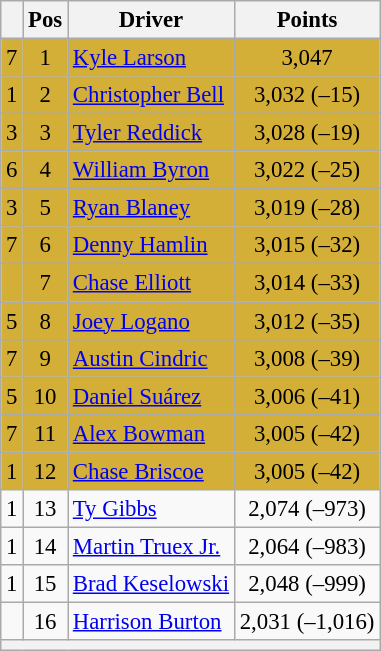<table class="wikitable" style="font-size: 95%;">
<tr>
<th></th>
<th>Pos</th>
<th>Driver</th>
<th>Points</th>
</tr>
<tr style="background:#D4AF37;">
<td align="left"> 7</td>
<td style="text-align:center;">1</td>
<td><a href='#'>Kyle Larson</a></td>
<td style="text-align:center;">3,047</td>
</tr>
<tr style="background:#D4AF37;">
<td align="left"> 1</td>
<td style="text-align:center;">2</td>
<td><a href='#'>Christopher Bell</a></td>
<td style="text-align:center;">3,032 (–15)</td>
</tr>
<tr style="background:#D4AF37;">
<td align="left"> 3</td>
<td style="text-align:center;">3</td>
<td><a href='#'>Tyler Reddick</a></td>
<td style="text-align:center;">3,028 (–19)</td>
</tr>
<tr style="background:#D4AF37;">
<td align="left"> 6</td>
<td style="text-align:center;">4</td>
<td><a href='#'>William Byron</a></td>
<td style="text-align:center;">3,022 (–25)</td>
</tr>
<tr style="background:#D4AF37;">
<td align="left"> 3</td>
<td style="text-align:center;">5</td>
<td><a href='#'>Ryan Blaney</a></td>
<td style="text-align:center;">3,019 (–28)</td>
</tr>
<tr style="background:#D4AF37;">
<td align="left"> 7</td>
<td style="text-align:center;">6</td>
<td><a href='#'>Denny Hamlin</a></td>
<td style="text-align:center;">3,015 (–32)</td>
</tr>
<tr style="background:#D4AF37;">
<td align="left"></td>
<td style="text-align:center;">7</td>
<td><a href='#'>Chase Elliott</a></td>
<td style="text-align:center;">3,014 (–33)</td>
</tr>
<tr style="background:#D4AF37;">
<td align="left"> 5</td>
<td style="text-align:center;">8</td>
<td><a href='#'>Joey Logano</a></td>
<td style="text-align:center;">3,012 (–35)</td>
</tr>
<tr style="background:#D4AF37;">
<td align="left"> 7</td>
<td style="text-align:center;">9</td>
<td><a href='#'>Austin Cindric</a></td>
<td style="text-align:center;">3,008 (–39)</td>
</tr>
<tr style="background:#D4AF37;">
<td align="left"> 5</td>
<td style="text-align:center;">10</td>
<td><a href='#'>Daniel Suárez</a></td>
<td style="text-align:center;">3,006 (–41)</td>
</tr>
<tr style="background:#D4AF37;">
<td align="left"> 7</td>
<td style="text-align:center;">11</td>
<td><a href='#'>Alex Bowman</a></td>
<td style="text-align:center;">3,005 (–42)</td>
</tr>
<tr style="background:#D4AF37;">
<td align="left"> 1</td>
<td style="text-align:center;">12</td>
<td><a href='#'>Chase Briscoe</a></td>
<td style="text-align:center;">3,005 (–42)</td>
</tr>
<tr>
<td align="left"> 1</td>
<td style="text-align:center;">13</td>
<td><a href='#'>Ty Gibbs</a></td>
<td style="text-align:center;">2,074 (–973)</td>
</tr>
<tr>
<td align="left"> 1</td>
<td style="text-align:center;">14</td>
<td><a href='#'>Martin Truex Jr.</a></td>
<td style="text-align:center;">2,064 (–983)</td>
</tr>
<tr>
<td align="left"> 1</td>
<td style="text-align:center;">15</td>
<td><a href='#'>Brad Keselowski</a></td>
<td style="text-align:center;">2,048 (–999)</td>
</tr>
<tr>
<td align="left"></td>
<td style="text-align:center;">16</td>
<td><a href='#'>Harrison Burton</a></td>
<td style="text-align:center;">2,031 (–1,016)</td>
</tr>
<tr class="sortbottom">
<th colspan="9"></th>
</tr>
</table>
